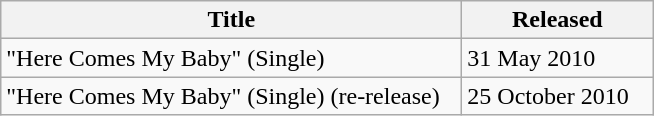<table class="wikitable">
<tr>
<th style="width:300px;">Title</th>
<th style="width:120px;">Released</th>
</tr>
<tr>
<td>"Here Comes My Baby" (Single)</td>
<td>31 May 2010</td>
</tr>
<tr>
<td>"Here Comes My Baby" (Single) (re-release)</td>
<td>25 October 2010</td>
</tr>
</table>
